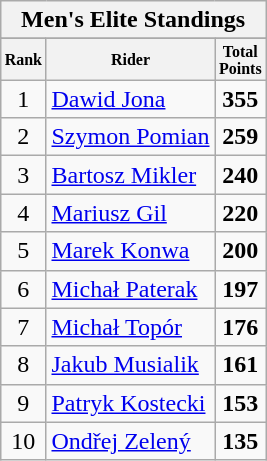<table class="wikitable sortable">
<tr>
<th colspan=27 align="center">Men's Elite Standings</th>
</tr>
<tr>
</tr>
<tr style="font-size:8pt;font-weight:bold">
<th align="center">Rank</th>
<th align="center">Rider</th>
<th align="center">Total<br>Points</th>
</tr>
<tr>
<td align=center>1</td>
<td> <a href='#'>Dawid Jona</a></td>
<td align=center><strong>355</strong></td>
</tr>
<tr>
<td align=center>2</td>
<td> <a href='#'>Szymon Pomian</a></td>
<td align=center><strong>259</strong></td>
</tr>
<tr>
<td align=center>3</td>
<td> <a href='#'>Bartosz Mikler</a></td>
<td align=center><strong>240</strong></td>
</tr>
<tr>
<td align=center>4</td>
<td> <a href='#'>Mariusz Gil</a></td>
<td align=center><strong>220</strong></td>
</tr>
<tr>
<td align=center>5</td>
<td> <a href='#'>Marek Konwa</a></td>
<td align=center><strong>200</strong></td>
</tr>
<tr>
<td align=center>6</td>
<td> <a href='#'>Michał Paterak</a></td>
<td align=center><strong>197</strong></td>
</tr>
<tr>
<td align=center>7</td>
<td> <a href='#'>Michał Topór</a></td>
<td align=center><strong>176</strong></td>
</tr>
<tr>
<td align=center>8</td>
<td> <a href='#'>Jakub Musialik</a></td>
<td align=center><strong>161</strong></td>
</tr>
<tr>
<td align=center>9</td>
<td> <a href='#'>Patryk Kostecki</a></td>
<td align=center><strong>153</strong></td>
</tr>
<tr>
<td align=center>10</td>
<td> <a href='#'>Ondřej Zelený</a></td>
<td align=center><strong>135</strong></td>
</tr>
</table>
